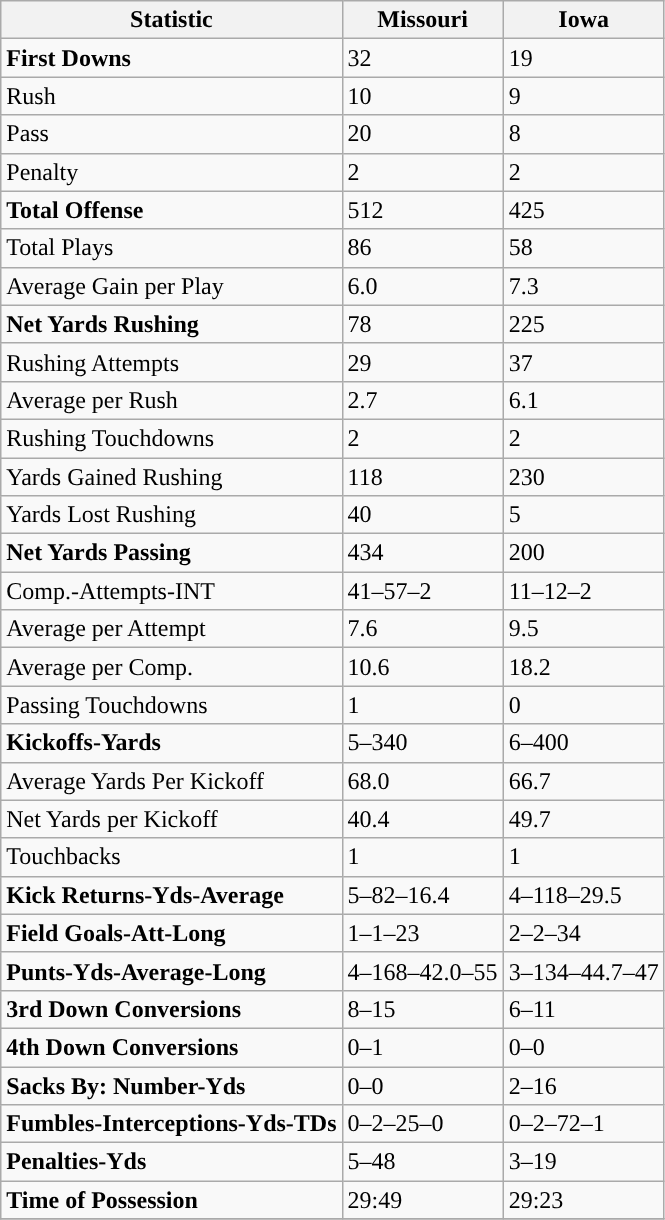<table class="wikitable">
<tr>
<th>Statistic</th>
<th><strong>Missouri</strong></th>
<th><strong>Iowa</strong></th>
</tr>
<tr>
<td><strong>First Downs</strong></td>
<td>32</td>
<td>19</td>
</tr>
<tr>
<td>Rush</td>
<td>10</td>
<td>9</td>
</tr>
<tr>
<td>Pass</td>
<td>20</td>
<td>8</td>
</tr>
<tr>
<td>Penalty</td>
<td>2</td>
<td>2</td>
</tr>
<tr>
<td><strong>Total Offense</strong></td>
<td>512</td>
<td>425</td>
</tr>
<tr>
<td>Total Plays</td>
<td>86</td>
<td>58</td>
</tr>
<tr>
<td>Average Gain per Play</td>
<td>6.0</td>
<td>7.3</td>
</tr>
<tr>
<td><strong>Net Yards Rushing</strong></td>
<td>78</td>
<td>225</td>
</tr>
<tr>
<td>Rushing Attempts</td>
<td>29</td>
<td>37</td>
</tr>
<tr>
<td>Average per Rush</td>
<td>2.7</td>
<td>6.1</td>
</tr>
<tr>
<td>Rushing Touchdowns</td>
<td>2</td>
<td>2</td>
</tr>
<tr>
<td>Yards Gained Rushing</td>
<td>118</td>
<td>230</td>
</tr>
<tr>
<td>Yards Lost Rushing</td>
<td>40</td>
<td>5</td>
</tr>
<tr>
<td><strong>Net Yards Passing</strong></td>
<td>434</td>
<td>200</td>
</tr>
<tr>
<td>Comp.-Attempts-INT</td>
<td>41–57–2</td>
<td>11–12–2</td>
</tr>
<tr>
<td>Average per Attempt</td>
<td>7.6</td>
<td>9.5</td>
</tr>
<tr>
<td>Average per Comp.</td>
<td>10.6</td>
<td>18.2</td>
</tr>
<tr>
<td>Passing Touchdowns</td>
<td>1</td>
<td>0</td>
</tr>
<tr>
<td><strong>Kickoffs-Yards</strong></td>
<td>5–340</td>
<td>6–400</td>
</tr>
<tr>
<td>Average Yards Per Kickoff</td>
<td>68.0</td>
<td>66.7</td>
</tr>
<tr>
<td>Net Yards per Kickoff</td>
<td>40.4</td>
<td>49.7</td>
</tr>
<tr>
<td>Touchbacks</td>
<td>1</td>
<td>1</td>
</tr>
<tr>
<td><strong>Kick Returns-Yds-Average</strong></td>
<td>5–82–16.4</td>
<td>4–118–29.5</td>
</tr>
<tr>
<td><strong>Field Goals-Att-Long</strong></td>
<td>1–1–23</td>
<td>2–2–34</td>
</tr>
<tr>
<td><strong>Punts-Yds-Average-Long</strong></td>
<td>4–168–42.0–55</td>
<td>3–134–44.7–47</td>
</tr>
<tr>
<td><strong>3rd Down Conversions</strong></td>
<td>8–15</td>
<td>6–11</td>
</tr>
<tr>
<td><strong>4th Down Conversions</strong></td>
<td>0–1</td>
<td>0–0</td>
</tr>
<tr>
<td><strong>Sacks By: Number-Yds</strong></td>
<td>0–0</td>
<td>2–16</td>
</tr>
<tr>
<td><strong>Fumbles-Interceptions-Yds-TDs</strong></td>
<td>0–2–25–0</td>
<td>0–2–72–1</td>
</tr>
<tr>
<td><strong>Penalties-Yds</strong></td>
<td>5–48</td>
<td>3–19</td>
</tr>
<tr>
<td><strong>Time of Possession</strong></td>
<td>29:49</td>
<td>29:23</td>
</tr>
<tr>
</tr>
</table>
